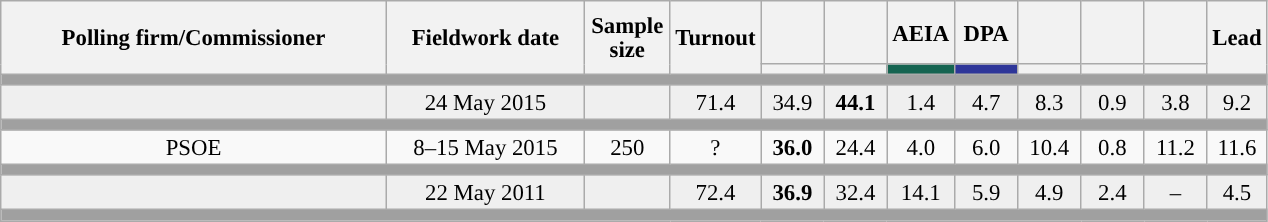<table class="wikitable collapsible collapsed" style="text-align:center; font-size:95%; line-height:16px;">
<tr style="height:42px;">
<th style="width:250px;" rowspan="2">Polling firm/Commissioner</th>
<th style="width:125px;" rowspan="2">Fieldwork date</th>
<th style="width:50px;" rowspan="2">Sample size</th>
<th style="width:45px;" rowspan="2">Turnout</th>
<th style="width:35px;"></th>
<th style="width:35px;"></th>
<th style="width:35px;">AEIA</th>
<th style="width:35px;">DPA</th>
<th style="width:35px;"></th>
<th style="width:35px;"></th>
<th style="width:35px;"></th>
<th style="width:30px;" rowspan="2">Lead</th>
</tr>
<tr>
<th style="color:inherit;background:"></th>
<th style="color:inherit;background:"></th>
<th style="color:inherit;background:#156451;"></th>
<th style="color:inherit;background:#2E3699;"></th>
<th style="color:inherit;background:"></th>
<th style="color:inherit;background:"></th>
<th style="color:inherit;background:"></th>
</tr>
<tr>
<td colspan="12" style="background:#A0A0A0"></td>
</tr>
<tr style="background:#EFEFEF;">
<td><strong></strong></td>
<td>24 May 2015</td>
<td></td>
<td>71.4</td>
<td>34.9<br></td>
<td><strong>44.1</strong><br></td>
<td>1.4<br></td>
<td>4.7<br></td>
<td>8.3<br></td>
<td>0.9<br></td>
<td>3.8<br></td>
<td style="background:">9.2</td>
</tr>
<tr>
<td colspan="12" style="background:#A0A0A0"></td>
</tr>
<tr>
<td>PSOE</td>
<td>8–15 May 2015</td>
<td>250</td>
<td>?</td>
<td><strong>36.0</strong><br></td>
<td>24.4<br></td>
<td>4.0<br></td>
<td>6.0<br></td>
<td>10.4<br></td>
<td>0.8<br></td>
<td>11.2<br></td>
<td style="background:">11.6</td>
</tr>
<tr>
<td colspan="12" style="background:#A0A0A0"></td>
</tr>
<tr style="background:#EFEFEF;">
<td><strong></strong></td>
<td>22 May 2011</td>
<td></td>
<td>72.4</td>
<td><strong>36.9</strong><br></td>
<td>32.4<br></td>
<td>14.1<br></td>
<td>5.9<br></td>
<td>4.9<br></td>
<td>2.4<br></td>
<td>–</td>
<td style="background:">4.5</td>
</tr>
<tr>
<td colspan="12" style="background:#A0A0A0"></td>
</tr>
</table>
